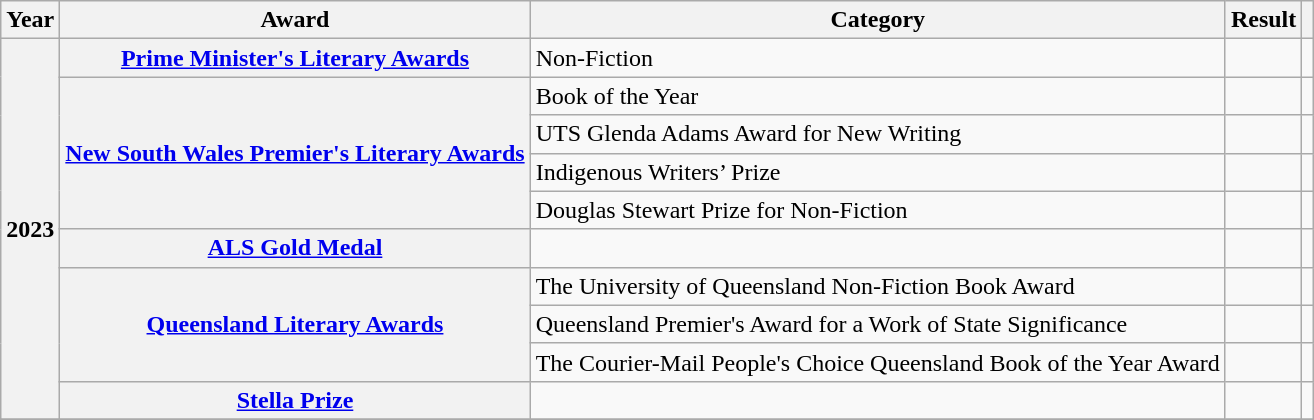<table class="wikitable sortable">
<tr>
<th>Year</th>
<th>Award</th>
<th>Category</th>
<th>Result</th>
<th></th>
</tr>
<tr>
<th rowspan="10">2023</th>
<th rowspan = "1"><a href='#'>Prime Minister's Literary Awards</a></th>
<td>Non-Fiction</td>
<td></td>
<td></td>
</tr>
<tr>
<th rowspan = "4"><a href='#'>New South Wales Premier's Literary Awards</a></th>
<td>Book of the Year</td>
<td></td>
<td></td>
</tr>
<tr>
<td>UTS Glenda Adams Award for New Writing</td>
<td></td>
<td></td>
</tr>
<tr>
<td>Indigenous Writers’ Prize</td>
<td></td>
<td></td>
</tr>
<tr>
<td>Douglas Stewart Prize for Non-Fiction</td>
<td></td>
<td></td>
</tr>
<tr>
<th rowspan = "1"><a href='#'>ALS Gold Medal</a></th>
<td></td>
<td></td>
<td></td>
</tr>
<tr>
<th rowspan = "3"><a href='#'>Queensland Literary Awards</a></th>
<td>The University of Queensland Non-Fiction Book Award</td>
<td></td>
<td></td>
</tr>
<tr>
<td>Queensland Premier's Award for a Work of State Significance</td>
<td></td>
<td></td>
</tr>
<tr>
<td>The Courier-Mail People's Choice Queensland Book of the Year Award</td>
<td></td>
<td></td>
</tr>
<tr>
<th rowspan = "1"><a href='#'>Stella Prize</a></th>
<td></td>
<td></td>
<td></td>
</tr>
<tr>
</tr>
</table>
